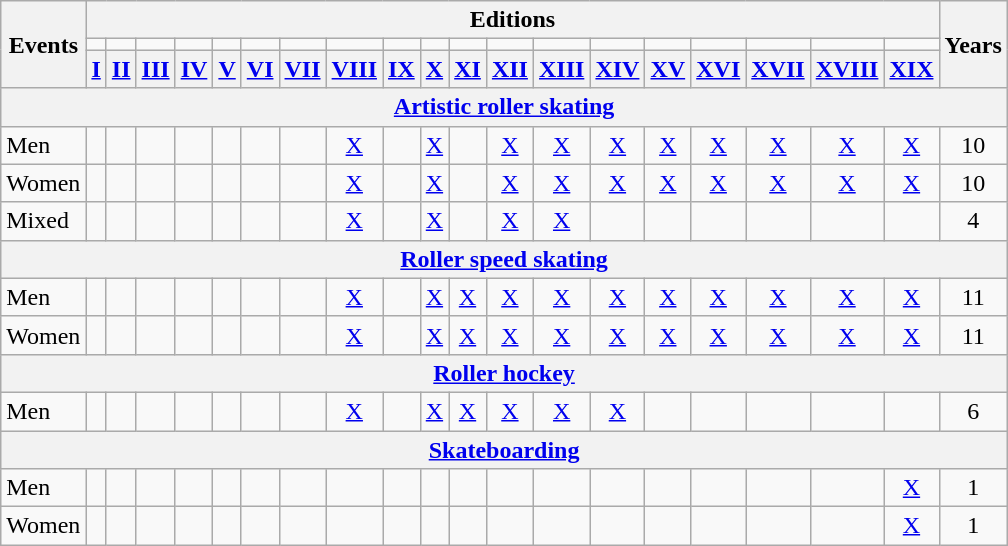<table class="wikitable" style="border-collapse: collapse; font-size:100%; text-align:center;">
<tr>
<th rowspan="3">Events</th>
<th colspan="19">Editions</th>
<th rowspan="3">Years</th>
</tr>
<tr>
<td></td>
<td></td>
<td></td>
<td></td>
<td></td>
<td></td>
<td></td>
<td></td>
<td></td>
<td></td>
<td></td>
<td></td>
<td></td>
<td></td>
<td></td>
<td></td>
<td></td>
<td></td>
<td></td>
</tr>
<tr>
<th><a href='#'>I</a></th>
<th><a href='#'>II</a></th>
<th><a href='#'>III</a></th>
<th><a href='#'>IV</a></th>
<th><a href='#'>V</a></th>
<th><a href='#'>VI</a></th>
<th><a href='#'>VII</a></th>
<th><a href='#'>VIII</a></th>
<th><a href='#'>IX</a></th>
<th><a href='#'>X</a></th>
<th><a href='#'>XI</a></th>
<th><a href='#'>XII</a></th>
<th><a href='#'>XIII</a></th>
<th><a href='#'>XIV</a></th>
<th><a href='#'>XV</a></th>
<th><a href='#'>XVI</a></th>
<th><a href='#'>XVII</a></th>
<th><a href='#'>XVIII</a></th>
<th><a href='#'>XIX</a></th>
</tr>
<tr>
<th colspan="31"><a href='#'>Artistic roller skating</a></th>
</tr>
<tr>
<td align=left>Men</td>
<td></td>
<td></td>
<td></td>
<td></td>
<td></td>
<td></td>
<td></td>
<td align=center><a href='#'>X</a></td>
<td></td>
<td align=center><a href='#'>X</a></td>
<td></td>
<td align=center><a href='#'>X</a></td>
<td align=center><a href='#'>X</a></td>
<td align=center><a href='#'>X</a></td>
<td align=center><a href='#'>X</a></td>
<td align=center><a href='#'>X</a></td>
<td align=center><a href='#'>X</a></td>
<td align=center><a href='#'>X</a></td>
<td align=center><a href='#'>X</a></td>
<td>10</td>
</tr>
<tr>
<td align=left>Women</td>
<td></td>
<td></td>
<td></td>
<td></td>
<td></td>
<td></td>
<td></td>
<td align=center><a href='#'>X</a></td>
<td></td>
<td align=center><a href='#'>X</a></td>
<td></td>
<td align=center><a href='#'>X</a></td>
<td align=center><a href='#'>X</a></td>
<td align=center><a href='#'>X</a></td>
<td align=center><a href='#'>X</a></td>
<td align=center><a href='#'>X</a></td>
<td align=center><a href='#'>X</a></td>
<td align=center><a href='#'>X</a></td>
<td align=center><a href='#'>X</a></td>
<td>10</td>
</tr>
<tr>
<td align=left>Mixed</td>
<td></td>
<td></td>
<td></td>
<td></td>
<td></td>
<td></td>
<td></td>
<td align=center><a href='#'>X</a></td>
<td></td>
<td align=center><a href='#'>X</a></td>
<td></td>
<td align=center><a href='#'>X</a></td>
<td align=center><a href='#'>X</a></td>
<td></td>
<td></td>
<td></td>
<td></td>
<td></td>
<td></td>
<td>4</td>
</tr>
<tr>
<th colspan="31"><a href='#'>Roller speed skating</a></th>
</tr>
<tr>
<td align=left>Men</td>
<td></td>
<td></td>
<td></td>
<td></td>
<td></td>
<td></td>
<td></td>
<td align=center><a href='#'>X</a></td>
<td></td>
<td align=center><a href='#'>X</a></td>
<td align=center><a href='#'>X</a></td>
<td align=center><a href='#'>X</a></td>
<td align=center><a href='#'>X</a></td>
<td align=center><a href='#'>X</a></td>
<td align=center><a href='#'>X</a></td>
<td align=center><a href='#'>X</a></td>
<td align=center><a href='#'>X</a></td>
<td align=center><a href='#'>X</a></td>
<td align=center><a href='#'>X</a></td>
<td>11</td>
</tr>
<tr>
<td align=left>Women</td>
<td></td>
<td></td>
<td></td>
<td></td>
<td></td>
<td></td>
<td></td>
<td align=center><a href='#'>X</a></td>
<td></td>
<td align=center><a href='#'>X</a></td>
<td align=center><a href='#'>X</a></td>
<td align=center><a href='#'>X</a></td>
<td align=center><a href='#'>X</a></td>
<td align=center><a href='#'>X</a></td>
<td align=center><a href='#'>X</a></td>
<td align=center><a href='#'>X</a></td>
<td align=center><a href='#'>X</a></td>
<td align=center><a href='#'>X</a></td>
<td align=center><a href='#'>X</a></td>
<td>11</td>
</tr>
<tr>
<th colspan="31"><a href='#'>Roller hockey</a></th>
</tr>
<tr>
<td align=left>Men</td>
<td></td>
<td></td>
<td></td>
<td></td>
<td></td>
<td></td>
<td></td>
<td align=center><a href='#'>X</a></td>
<td></td>
<td align=center><a href='#'>X</a></td>
<td align=center><a href='#'>X</a></td>
<td align=center><a href='#'>X</a></td>
<td align=center><a href='#'>X</a></td>
<td align=center><a href='#'>X</a></td>
<td></td>
<td></td>
<td></td>
<td></td>
<td></td>
<td>6</td>
</tr>
<tr>
<th colspan="31"><a href='#'>Skateboarding</a></th>
</tr>
<tr>
<td align=left>Men</td>
<td></td>
<td></td>
<td></td>
<td></td>
<td></td>
<td></td>
<td></td>
<td></td>
<td></td>
<td></td>
<td></td>
<td></td>
<td></td>
<td></td>
<td></td>
<td></td>
<td></td>
<td></td>
<td align=center><a href='#'>X</a></td>
<td>1</td>
</tr>
<tr>
<td align=left>Women</td>
<td></td>
<td></td>
<td></td>
<td></td>
<td></td>
<td></td>
<td></td>
<td></td>
<td></td>
<td></td>
<td></td>
<td></td>
<td></td>
<td></td>
<td></td>
<td></td>
<td></td>
<td></td>
<td align=center><a href='#'>X</a></td>
<td>1</td>
</tr>
</table>
